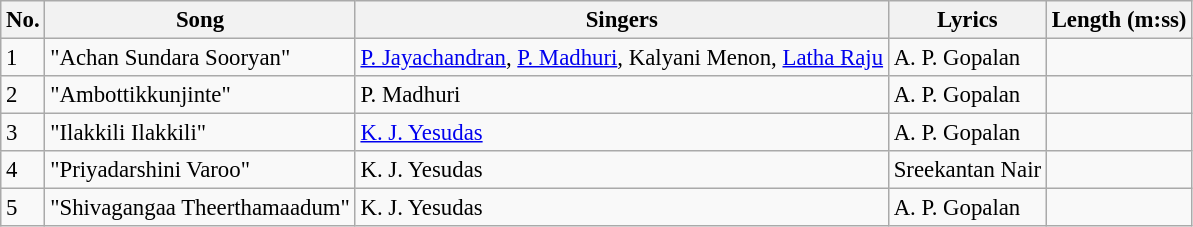<table class="wikitable" style="font-size:95%;">
<tr>
<th>No.</th>
<th>Song</th>
<th>Singers</th>
<th>Lyrics</th>
<th>Length (m:ss)</th>
</tr>
<tr>
<td>1</td>
<td>"Achan Sundara Sooryan"</td>
<td><a href='#'>P. Jayachandran</a>, <a href='#'>P. Madhuri</a>, Kalyani Menon, <a href='#'>Latha Raju</a></td>
<td>A. P. Gopalan</td>
<td></td>
</tr>
<tr>
<td>2</td>
<td>"Ambottikkunjinte"</td>
<td>P. Madhuri</td>
<td>A. P. Gopalan</td>
<td></td>
</tr>
<tr>
<td>3</td>
<td>"Ilakkili Ilakkili"</td>
<td><a href='#'>K. J. Yesudas</a></td>
<td>A. P. Gopalan</td>
<td></td>
</tr>
<tr>
<td>4</td>
<td>"Priyadarshini Varoo"</td>
<td>K. J. Yesudas</td>
<td>Sreekantan Nair</td>
<td></td>
</tr>
<tr>
<td>5</td>
<td>"Shivagangaa Theerthamaadum"</td>
<td>K. J. Yesudas</td>
<td>A. P. Gopalan</td>
<td></td>
</tr>
</table>
